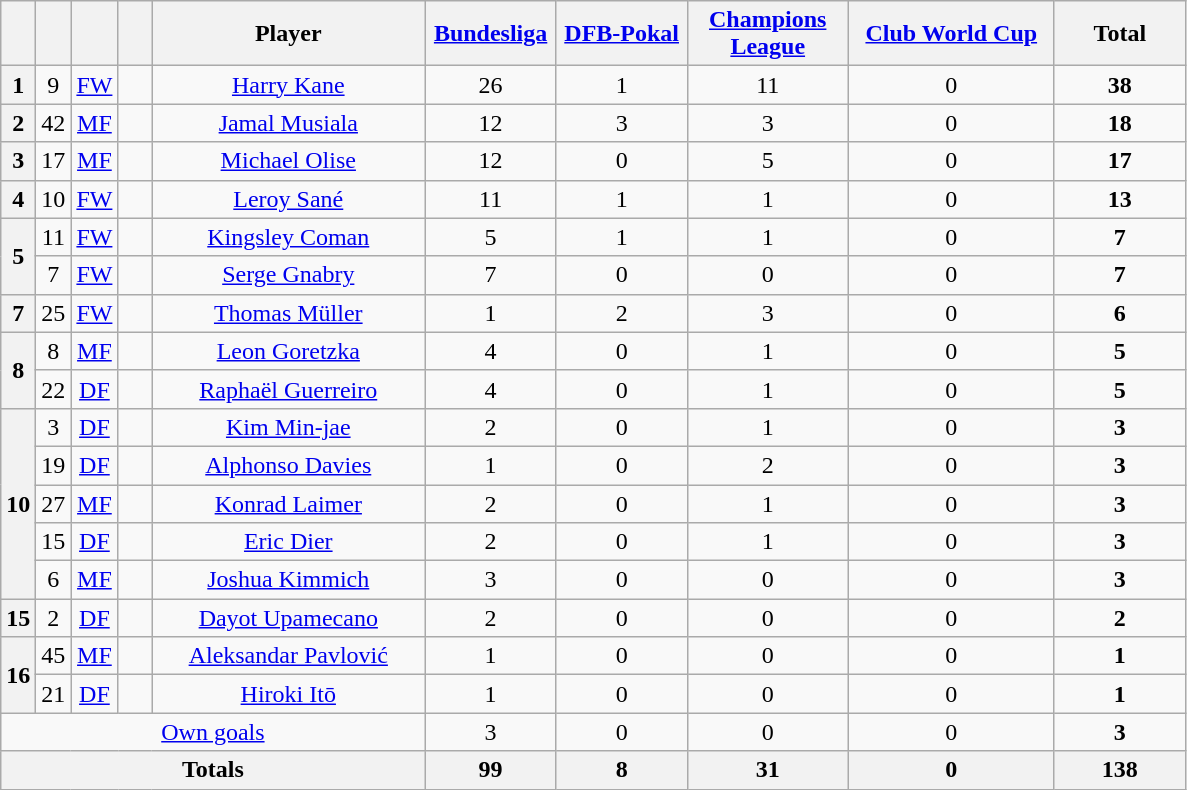<table class="wikitable sortable" style="text-align:center">
<tr>
<th width=15></th>
<th width=15></th>
<th width=15></th>
<th width=15></th>
<th width=175>Player</th>
<th width=80><a href='#'>Bundesliga</a></th>
<th width=80><a href='#'>DFB-Pokal</a></th>
<th width=100><a href='#'>Champions League</a></th>
<th width=130><a href='#'>Club World Cup</a></th>
<th width=80>Total</th>
</tr>
<tr>
<th>1</th>
<td align=center>9</td>
<td align=center><a href='#'>FW</a></td>
<td></td>
<td><a href='#'>Harry Kane</a></td>
<td>26</td>
<td>1</td>
<td>11</td>
<td>0</td>
<td><strong>38</strong></td>
</tr>
<tr>
<th>2</th>
<td align=center>42</td>
<td align=center><a href='#'>MF</a></td>
<td></td>
<td><a href='#'>Jamal Musiala</a></td>
<td>12</td>
<td>3</td>
<td>3</td>
<td>0</td>
<td><strong>18</strong></td>
</tr>
<tr>
<th>3</th>
<td align=center>17</td>
<td align=center><a href='#'>MF</a></td>
<td></td>
<td><a href='#'>Michael Olise</a></td>
<td>12</td>
<td>0</td>
<td>5</td>
<td>0</td>
<td><strong>17</strong></td>
</tr>
<tr>
<th>4</th>
<td align=center>10</td>
<td align=center><a href='#'>FW</a></td>
<td></td>
<td><a href='#'>Leroy Sané</a></td>
<td>11</td>
<td>1</td>
<td>1</td>
<td>0</td>
<td><strong>13</strong></td>
</tr>
<tr>
<th rowspan="2">5</th>
<td align="center">11</td>
<td align="center"><a href='#'>FW</a></td>
<td></td>
<td><a href='#'>Kingsley Coman</a></td>
<td>5</td>
<td>1</td>
<td>1</td>
<td>0</td>
<td><strong>7</strong></td>
</tr>
<tr>
<td align=center>7</td>
<td align=center><a href='#'>FW</a></td>
<td></td>
<td><a href='#'>Serge Gnabry</a></td>
<td>7</td>
<td>0</td>
<td>0</td>
<td>0</td>
<td><strong>7</strong></td>
</tr>
<tr>
<th>7</th>
<td align=center>25</td>
<td align=center><a href='#'>FW</a></td>
<td></td>
<td><a href='#'>Thomas Müller</a></td>
<td>1</td>
<td>2</td>
<td>3</td>
<td>0</td>
<td><strong>6</strong></td>
</tr>
<tr>
<th rowspan="2">8</th>
<td align=center>8</td>
<td align=center><a href='#'>MF</a></td>
<td></td>
<td><a href='#'>Leon Goretzka</a></td>
<td>4</td>
<td>0</td>
<td>1</td>
<td>0</td>
<td><strong>5</strong></td>
</tr>
<tr>
<td align=center>22</td>
<td align=center><a href='#'>DF</a></td>
<td></td>
<td><a href='#'>Raphaël Guerreiro</a></td>
<td>4</td>
<td>0</td>
<td>1</td>
<td>0</td>
<td><strong>5</strong></td>
</tr>
<tr>
<th rowspan="5">10</th>
<td>3</td>
<td><a href='#'>DF</a></td>
<td></td>
<td><a href='#'>Kim Min-jae</a></td>
<td>2</td>
<td>0</td>
<td>1</td>
<td>0</td>
<td><strong>3</strong></td>
</tr>
<tr>
<td align=center>19</td>
<td align=center><a href='#'>DF</a></td>
<td></td>
<td><a href='#'>Alphonso Davies</a></td>
<td>1</td>
<td>0</td>
<td>2</td>
<td>0</td>
<td><strong>3</strong></td>
</tr>
<tr>
<td align=center>27</td>
<td align=center><a href='#'>MF</a></td>
<td></td>
<td><a href='#'>Konrad Laimer</a></td>
<td>2</td>
<td>0</td>
<td>1</td>
<td>0</td>
<td><strong>3</strong></td>
</tr>
<tr>
<td align=center>15</td>
<td align=center><a href='#'>DF</a></td>
<td></td>
<td><a href='#'>Eric Dier</a></td>
<td>2</td>
<td>0</td>
<td>1</td>
<td>0</td>
<td><strong>3</strong></td>
</tr>
<tr>
<td align=center>6</td>
<td align=center><a href='#'>MF</a></td>
<td></td>
<td><a href='#'>Joshua Kimmich</a></td>
<td>3</td>
<td>0</td>
<td>0</td>
<td>0</td>
<td><strong>3</strong></td>
</tr>
<tr>
<th>15</th>
<td>2</td>
<td><a href='#'>DF</a></td>
<td></td>
<td><a href='#'>Dayot Upamecano</a></td>
<td>2</td>
<td>0</td>
<td>0</td>
<td>0</td>
<td><strong>2</strong></td>
</tr>
<tr>
<th rowspan="2">16</th>
<td align=center>45</td>
<td align=center><a href='#'>MF</a></td>
<td></td>
<td><a href='#'>Aleksandar Pavlović</a></td>
<td>1</td>
<td>0</td>
<td>0</td>
<td>0</td>
<td><strong>1</strong></td>
</tr>
<tr>
<td align=center>21</td>
<td align=center><a href='#'>DF</a></td>
<td></td>
<td><a href='#'>Hiroki Itō</a></td>
<td>1</td>
<td>0</td>
<td>0</td>
<td>0</td>
<td><strong>1</strong></td>
</tr>
<tr>
<td colspan="5"><a href='#'>Own goals</a></td>
<td>3</td>
<td>0</td>
<td>0</td>
<td>0</td>
<td><strong>3</strong></td>
</tr>
<tr>
<th colspan="5">Totals</th>
<th>99</th>
<th>8</th>
<th>31</th>
<th>0</th>
<th>138</th>
</tr>
</table>
